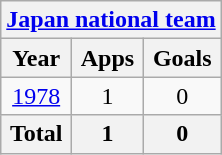<table class="wikitable" style="text-align:center">
<tr>
<th colspan=3><a href='#'>Japan national team</a></th>
</tr>
<tr>
<th>Year</th>
<th>Apps</th>
<th>Goals</th>
</tr>
<tr>
<td><a href='#'>1978</a></td>
<td>1</td>
<td>0</td>
</tr>
<tr>
<th>Total</th>
<th>1</th>
<th>0</th>
</tr>
</table>
